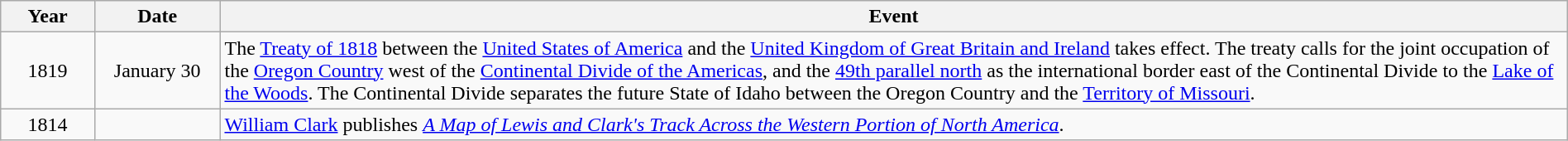<table class="wikitable" style="width:100%;">
<tr>
<th style="width:6%">Year</th>
<th style="width:8%">Date</th>
<th style="width:86%">Event</th>
</tr>
<tr>
<td align=center rowspan=1>1819</td>
<td align=center>January 30</td>
<td>The <a href='#'>Treaty of 1818</a> between the <a href='#'>United States of America</a> and the <a href='#'>United Kingdom of Great Britain and Ireland</a> takes effect. The treaty calls for the joint occupation of the <a href='#'>Oregon Country</a> west of the <a href='#'>Continental Divide of the Americas</a>, and the <a href='#'>49th parallel north</a> as the international border east of the Continental Divide to the <a href='#'>Lake of the Woods</a>.  The Continental Divide separates the future State of Idaho between the Oregon Country and the <a href='#'>Territory of Missouri</a>.</td>
</tr>
<tr>
<td align=center rowspan=1>1814</td>
<td align=center> </td>
<td><a href='#'>William Clark</a> publishes <a href='#'><em>A Map of Lewis and Clark's Track Across the Western Portion of North America</em></a>.</td>
</tr>
</table>
